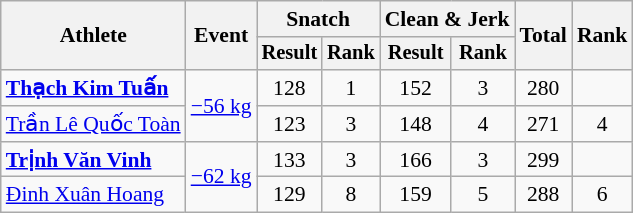<table class="wikitable" style="font-size:90%">
<tr>
<th rowspan="2">Athlete</th>
<th rowspan="2">Event</th>
<th colspan="2">Snatch</th>
<th colspan="2">Clean & Jerk</th>
<th rowspan="2">Total</th>
<th rowspan="2">Rank</th>
</tr>
<tr style="font-size:95%">
<th>Result</th>
<th>Rank</th>
<th>Result</th>
<th>Rank</th>
</tr>
<tr align=center>
<td align=left><strong><a href='#'>Thạch Kim Tuấn</a></strong></td>
<td align=left rowspan=2><a href='#'>−56 kg</a></td>
<td>128</td>
<td>1</td>
<td>152</td>
<td>3</td>
<td>280</td>
<td></td>
</tr>
<tr align=center>
<td align=left><a href='#'>Trần Lê Quốc Toàn</a></td>
<td>123</td>
<td>3</td>
<td>148</td>
<td>4</td>
<td>271</td>
<td>4</td>
</tr>
<tr align=center>
<td align=left><strong><a href='#'>Trịnh Văn Vinh</a></strong></td>
<td align=left rowspan=2><a href='#'>−62 kg</a></td>
<td>133</td>
<td>3</td>
<td>166</td>
<td>3</td>
<td>299</td>
<td></td>
</tr>
<tr align=center>
<td align=left><a href='#'>Đinh Xuân Hoang</a></td>
<td>129</td>
<td>8</td>
<td>159</td>
<td>5</td>
<td>288</td>
<td>6</td>
</tr>
</table>
